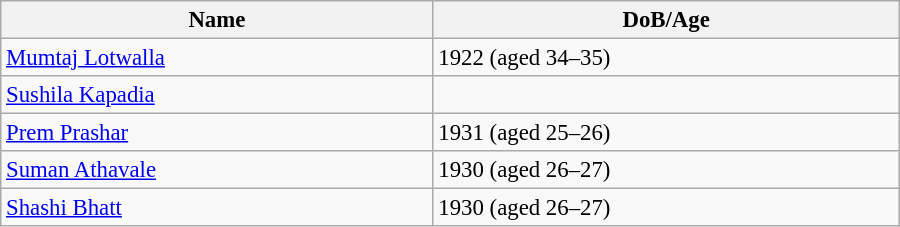<table class="wikitable" style="width:600px; font-size:95%;">
<tr>
<th align="left">Name</th>
<th align="left">DoB/Age</th>
</tr>
<tr>
<td align="left"><a href='#'>Mumtaj Lotwalla</a></td>
<td align="left">1922 (aged 34–35)</td>
</tr>
<tr>
<td align="left"><a href='#'>Sushila Kapadia</a></td>
<td align="left"></td>
</tr>
<tr>
<td align="left"><a href='#'>Prem Prashar</a></td>
<td align="left">1931 (aged 25–26)</td>
</tr>
<tr>
<td align="left"><a href='#'>Suman Athavale</a></td>
<td align="left">1930 (aged 26–27)</td>
</tr>
<tr>
<td align="left"><a href='#'>Shashi Bhatt</a></td>
<td align="left">1930 (aged 26–27)</td>
</tr>
</table>
